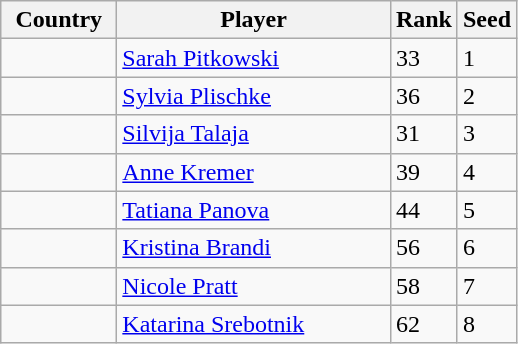<table class="sortable wikitable">
<tr>
<th width="70">Country</th>
<th width="175">Player</th>
<th>Rank</th>
<th>Seed</th>
</tr>
<tr>
<td></td>
<td><a href='#'>Sarah Pitkowski</a></td>
<td>33</td>
<td>1</td>
</tr>
<tr>
<td></td>
<td><a href='#'>Sylvia Plischke</a></td>
<td>36</td>
<td>2</td>
</tr>
<tr>
<td></td>
<td><a href='#'>Silvija Talaja</a></td>
<td>31</td>
<td>3</td>
</tr>
<tr>
<td></td>
<td><a href='#'>Anne Kremer</a></td>
<td>39</td>
<td>4</td>
</tr>
<tr>
<td></td>
<td><a href='#'>Tatiana Panova</a></td>
<td>44</td>
<td>5</td>
</tr>
<tr>
<td></td>
<td><a href='#'>Kristina Brandi</a></td>
<td>56</td>
<td>6</td>
</tr>
<tr>
<td></td>
<td><a href='#'>Nicole Pratt</a></td>
<td>58</td>
<td>7</td>
</tr>
<tr>
<td></td>
<td><a href='#'>Katarina Srebotnik</a></td>
<td>62</td>
<td>8</td>
</tr>
</table>
